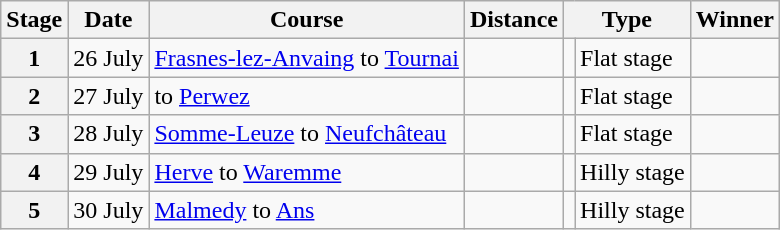<table class="wikitable">
<tr>
<th scope="col">Stage</th>
<th scope="col">Date</th>
<th scope="col">Course</th>
<th scope="col">Distance</th>
<th scope="col" colspan="2">Type</th>
<th scope="col">Winner</th>
</tr>
<tr>
<th style="text-align:center">1</th>
<td align=right>26 July</td>
<td><a href='#'>Frasnes-lez-Anvaing</a> to <a href='#'>Tournai</a></td>
<td style="text-align:center;"></td>
<td></td>
<td>Flat stage</td>
<td></td>
</tr>
<tr>
<th style="text-align:center">2</th>
<td align=right>27 July</td>
<td> to <a href='#'>Perwez</a></td>
<td style="text-align:center;"></td>
<td></td>
<td>Flat stage</td>
<td></td>
</tr>
<tr>
<th style="text-align:center">3</th>
<td align=right>28 July</td>
<td><a href='#'>Somme-Leuze</a> to <a href='#'>Neufchâteau</a></td>
<td style="text-align:center;"></td>
<td></td>
<td>Flat stage</td>
<td></td>
</tr>
<tr>
<th style="text-align:center">4</th>
<td align=right>29 July</td>
<td><a href='#'>Herve</a> to <a href='#'>Waremme</a></td>
<td style="text-align:center;"></td>
<td></td>
<td>Hilly stage</td>
<td></td>
</tr>
<tr>
<th style="text-align:center">5</th>
<td align=right>30 July</td>
<td><a href='#'>Malmedy</a> to <a href='#'>Ans</a></td>
<td style="text-align:center;"></td>
<td></td>
<td>Hilly stage</td>
<td></td>
</tr>
</table>
